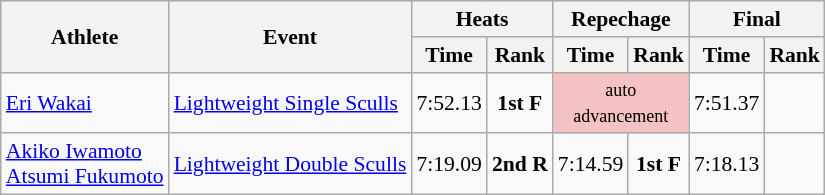<table class=wikitable style="font-size:90%">
<tr>
<th rowspan=2>Athlete</th>
<th rowspan=2>Event</th>
<th colspan=2>Heats</th>
<th colspan=2>Repechage</th>
<th colspan=2>Final</th>
</tr>
<tr>
<th>Time</th>
<th>Rank</th>
<th>Time</th>
<th>Rank</th>
<th>Time</th>
<th>Rank</th>
</tr>
<tr>
<td><a href='#'>Eri Wakai</a></td>
<td><a href='#'>Lightweight Single Sculls</a></td>
<td align=center>7:52.13</td>
<td align=center><strong>1st F</strong></td>
<td colspan="2" style="text-align:center; background:#f4c2c2;"><small>auto<br>advancement</small></td>
<td align=center>7:51.37</td>
<td align=center></td>
</tr>
<tr>
<td><a href='#'>Akiko Iwamoto</a><br><a href='#'>Atsumi Fukumoto</a></td>
<td><a href='#'>Lightweight Double Sculls</a></td>
<td align=center>7:19.09</td>
<td align=center><strong>2nd R</strong></td>
<td align=center>7:14.59</td>
<td align=center><strong>1st F</strong></td>
<td align=center>7:18.13</td>
<td align=center></td>
</tr>
</table>
